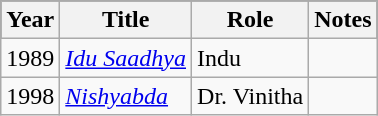<table class="wikitable sortable">
<tr style="background:#000;">
<th>Year</th>
<th>Title</th>
<th>Role</th>
<th>Notes</th>
</tr>
<tr>
<td>1989</td>
<td><em><a href='#'>Idu Saadhya</a></em></td>
<td>Indu</td>
<td></td>
</tr>
<tr>
<td>1998</td>
<td><em><a href='#'>Nishyabda</a></em></td>
<td>Dr. Vinitha</td>
<td></td>
</tr>
</table>
